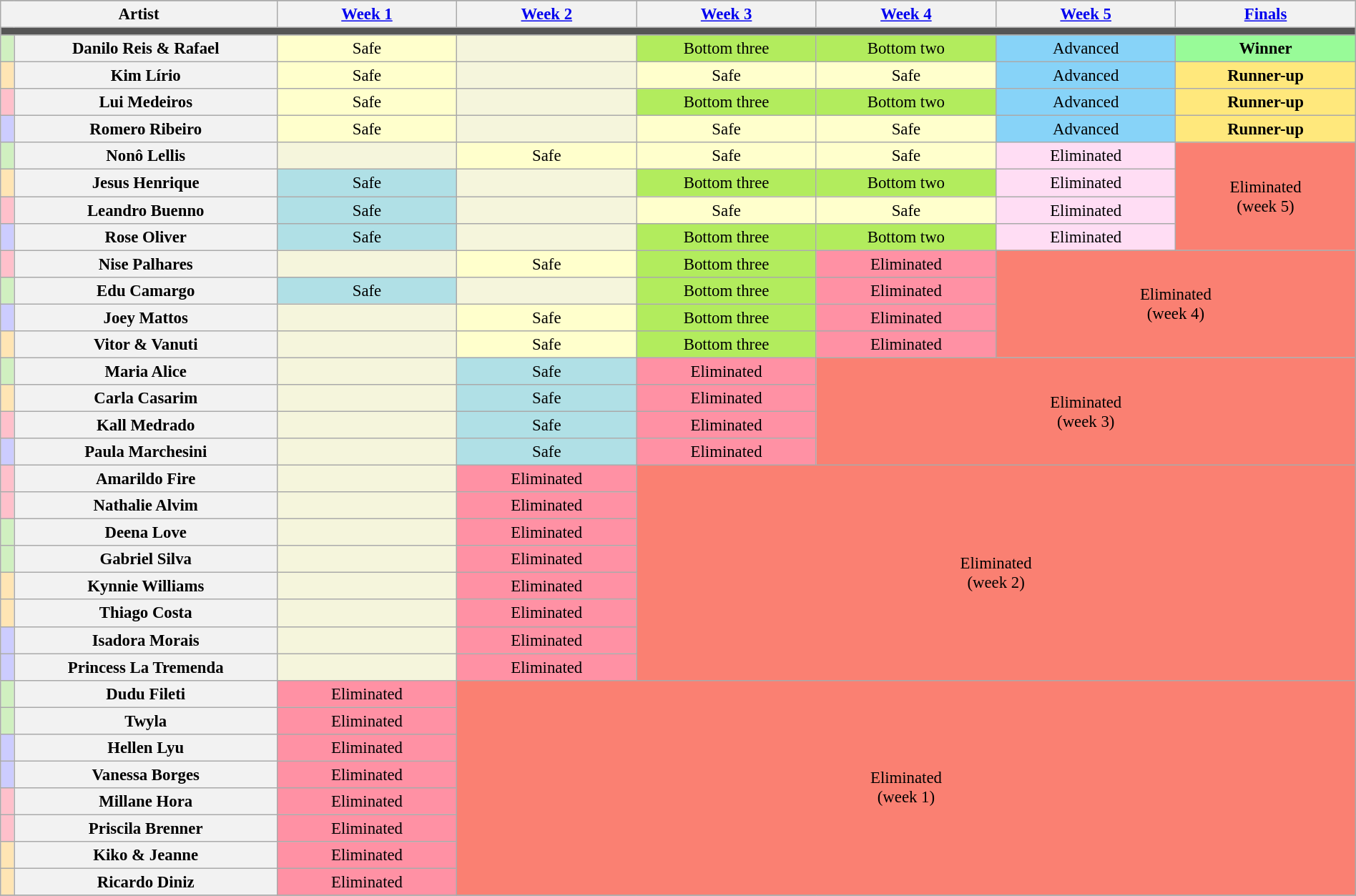<table class="wikitable" style="text-align:center; font-size:95%; width:100%;">
<tr>
</tr>
<tr>
<th colspan="2">Artist</th>
<th width="13%"><a href='#'>Week 1</a></th>
<th width="13%"><a href='#'>Week 2</a></th>
<th width="13%"><a href='#'>Week 3</a></th>
<th width="13%"><a href='#'>Week 4</a></th>
<th width="13%"><a href='#'>Week 5</a></th>
<th width="13%"><a href='#'>Finals</a></th>
</tr>
<tr>
<td colspan="8" style="background:#555555;"></td>
</tr>
<tr>
<td width="01%" bgcolor="D0F0C0"></td>
<th width="19%">Danilo Reis & Rafael</th>
<td bgcolor="FFFFCC">Safe</td>
<td bgcolor="F5F5DC"></td>
<td bgcolor="B2EC5D">Bottom three</td>
<td bgcolor="B2EC5D">Bottom two</td>
<td bgcolor="87D3F8">Advanced</td>
<td bgcolor="98FB98"><strong>Winner</strong></td>
</tr>
<tr>
<td bgcolor="FFE5B4"></td>
<th>Kim Lírio</th>
<td bgcolor="FFFFCC">Safe</td>
<td bgcolor="F5F5DC"></td>
<td bgcolor="FFFFCC">Safe</td>
<td bgcolor="FFFFCC">Safe</td>
<td bgcolor="87D3F8">Advanced</td>
<td bgcolor="FFE87C"><strong>Runner-up</strong></td>
</tr>
<tr>
<td bgcolor="FFC0CB"></td>
<th>Lui Medeiros</th>
<td bgcolor="FFFFCC">Safe</td>
<td bgcolor="F5F5DC"></td>
<td bgcolor="B2EC5D">Bottom three</td>
<td bgcolor="B2EC5D">Bottom two</td>
<td bgcolor="87D3F8">Advanced</td>
<td bgcolor="FFE87C"><strong>Runner-up</strong></td>
</tr>
<tr>
<td bgcolor="CCCCFF"></td>
<th>Romero Ribeiro</th>
<td bgcolor="FFFFCC">Safe</td>
<td bgcolor="F5F5DC"></td>
<td bgcolor="FFFFCC">Safe</td>
<td bgcolor="FFFFCC">Safe</td>
<td bgcolor="87D3F8">Advanced</td>
<td bgcolor="FFE87C"><strong>Runner-up</strong></td>
</tr>
<tr>
<td bgcolor="D0F0C0"></td>
<th>Nonô Lellis</th>
<td bgcolor="F5F5DC"></td>
<td bgcolor="FFFFCC">Safe</td>
<td bgcolor="FFFFCC">Safe</td>
<td bgcolor="FFFFCC">Safe</td>
<td bgcolor="FFDDF4">Eliminated</td>
<td bgcolor="FA8072" rowspan=4 colspan=2>Eliminated<br>(week 5)</td>
</tr>
<tr>
<td bgcolor="FFE5B4"></td>
<th>Jesus Henrique</th>
<td bgcolor="B0E0E6">Safe</td>
<td bgcolor="F5F5DC"></td>
<td bgcolor="B2EC5D">Bottom three</td>
<td bgcolor="B2EC5D">Bottom two</td>
<td bgcolor="FFDDF4">Eliminated</td>
</tr>
<tr>
<td bgcolor="FFC0CB"></td>
<th>Leandro Buenno</th>
<td bgcolor="B0E0E6">Safe</td>
<td bgcolor="F5F5DC"></td>
<td bgcolor="FFFFCC">Safe</td>
<td bgcolor="FFFFCC">Safe</td>
<td bgcolor="FFDDF4">Eliminated</td>
</tr>
<tr>
<td bgcolor="CCCCFF"></td>
<th>Rose Oliver</th>
<td bgcolor="B0E0E6">Safe</td>
<td bgcolor="F5F5DC"></td>
<td bgcolor="B2EC5D">Bottom three</td>
<td bgcolor="B2EC5D">Bottom two</td>
<td bgcolor="FFDDF4">Eliminated</td>
</tr>
<tr>
<td bgcolor="FFC0CB"></td>
<th>Nise Palhares</th>
<td bgcolor="F5F5DC"></td>
<td bgcolor="FFFFCC">Safe</td>
<td bgcolor="B2EC5D">Bottom three</td>
<td bgcolor="FF91A4">Eliminated</td>
<td bgcolor="FA8072" rowspan=4 colspan=2>Eliminated<br>(week 4)</td>
</tr>
<tr>
<td bgcolor="D0F0C0"></td>
<th>Edu Camargo</th>
<td bgcolor="B0E0E6">Safe</td>
<td bgcolor="F5F5DC"></td>
<td bgcolor="B2EC5D">Bottom three</td>
<td bgcolor="FF91A4">Eliminated</td>
</tr>
<tr>
<td bgcolor="CCCCFF"></td>
<th>Joey Mattos</th>
<td bgcolor="F5F5DC"></td>
<td bgcolor="FFFFCC">Safe</td>
<td bgcolor="B2EC5D">Bottom three</td>
<td bgcolor="FF91A4">Eliminated</td>
</tr>
<tr>
<td bgcolor="FFE5B4"></td>
<th>Vitor & Vanuti</th>
<td bgcolor="F5F5DC"></td>
<td bgcolor="FFFFCC">Safe</td>
<td bgcolor="B2EC5D">Bottom three</td>
<td bgcolor="FF91A4">Eliminated</td>
</tr>
<tr>
<td bgcolor="D0F0C0"></td>
<th>Maria Alice</th>
<td bgcolor="F5F5DC"></td>
<td bgcolor="B0E0E6">Safe</td>
<td bgcolor="FF91A4">Eliminated</td>
<td bgcolor="FA8072" rowspan=4 colspan=3>Eliminated<br>(week 3)</td>
</tr>
<tr>
<td bgcolor="FFE5B4"></td>
<th>Carla Casarim</th>
<td bgcolor="F5F5DC"></td>
<td bgcolor="B0E0E6">Safe</td>
<td bgcolor="FF91A4">Eliminated</td>
</tr>
<tr>
<td bgcolor="FFC0CB"></td>
<th>Kall Medrado</th>
<td bgcolor="F5F5DC"></td>
<td bgcolor="B0E0E6">Safe</td>
<td bgcolor="FF91A4">Eliminated</td>
</tr>
<tr>
<td bgcolor="CCCCFF"></td>
<th>Paula Marchesini</th>
<td bgcolor="F5F5DC"></td>
<td bgcolor="B0E0E6">Safe</td>
<td bgcolor="FF91A4">Eliminated</td>
</tr>
<tr>
<td bgcolor="FFC0CB"></td>
<th>Amarildo Fire</th>
<td bgcolor="F5F5DC"></td>
<td bgcolor="FF91A4">Eliminated</td>
<td bgcolor="FA8072" rowspan=8 colspan=4>Eliminated<br>(week 2)</td>
</tr>
<tr>
<td bgcolor="FFC0CB"></td>
<th>Nathalie Alvim</th>
<td bgcolor="F5F5DC"></td>
<td bgcolor="FF91A4">Eliminated</td>
</tr>
<tr>
<td bgcolor="D0F0C0"></td>
<th>Deena Love</th>
<td bgcolor="F5F5DC"></td>
<td bgcolor="FF91A4">Eliminated</td>
</tr>
<tr>
<td bgcolor="D0F0C0"></td>
<th>Gabriel Silva</th>
<td bgcolor="F5F5DC"></td>
<td bgcolor="FF91A4">Eliminated</td>
</tr>
<tr>
<td bgcolor="FFE5B4"></td>
<th>Kynnie Williams</th>
<td bgcolor="F5F5DC"></td>
<td bgcolor="FF91A4">Eliminated</td>
</tr>
<tr>
<td bgcolor="FFE5B4"></td>
<th>Thiago Costa</th>
<td bgcolor="F5F5DC"></td>
<td bgcolor="FF91A4">Eliminated</td>
</tr>
<tr>
<td bgcolor="CCCCFF"></td>
<th>Isadora Morais</th>
<td bgcolor="F5F5DC"></td>
<td bgcolor="FF91A4">Eliminated</td>
</tr>
<tr>
<td bgcolor="CCCCFF"></td>
<th>Princess La Tremenda</th>
<td bgcolor="F5F5DC"></td>
<td bgcolor="FF91A4">Eliminated</td>
</tr>
<tr>
<td bgcolor="D0F0C0"></td>
<th>Dudu Fileti</th>
<td bgcolor="FF91A4">Eliminated</td>
<td bgcolor="FA8072" rowspan=8 colspan=5>Eliminated<br>(week 1)</td>
</tr>
<tr>
<td bgcolor="D0F0C0"></td>
<th>Twyla</th>
<td bgcolor="FF91A4">Eliminated</td>
</tr>
<tr>
<td bgcolor="CCCCFF"></td>
<th>Hellen Lyu</th>
<td bgcolor="FF91A4">Eliminated</td>
</tr>
<tr>
<td bgcolor="CCCCFF"></td>
<th>Vanessa Borges</th>
<td bgcolor="FF91A4">Eliminated</td>
</tr>
<tr>
<td bgcolor="FFC0CB"></td>
<th>Millane Hora</th>
<td bgcolor="FF91A4">Eliminated</td>
</tr>
<tr>
<td bgcolor="FFC0CB"></td>
<th>Priscila Brenner</th>
<td bgcolor="FF91A4">Eliminated</td>
</tr>
<tr>
<td bgcolor="FFE5B4"></td>
<th>Kiko & Jeanne</th>
<td bgcolor="FF91A4">Eliminated</td>
</tr>
<tr>
<td bgcolor="FFE5B4"></td>
<th>Ricardo Diniz</th>
<td bgcolor="FF91A4">Eliminated</td>
</tr>
<tr>
</tr>
</table>
